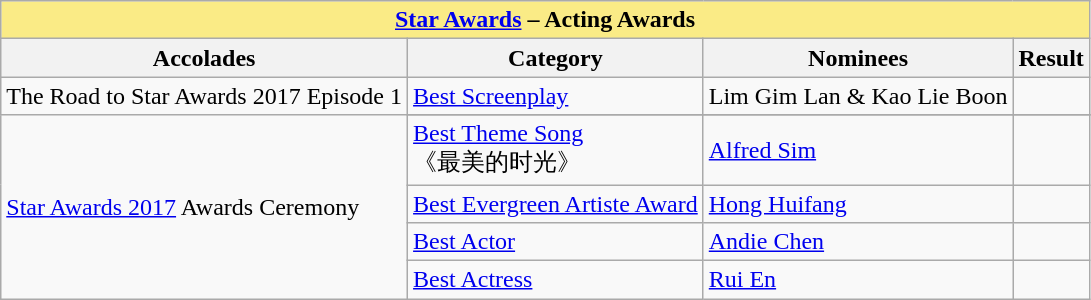<table class="wikitable sortable">
<tr>
<th colspan="4" - style="background:#FAEB86;" align="center"><a href='#'>Star Awards</a> – Acting Awards</th>
</tr>
<tr>
<th>Accolades</th>
<th>Category</th>
<th>Nominees</th>
<th>Result</th>
</tr>
<tr>
<td>The Road to Star Awards 2017 Episode 1</td>
<td><a href='#'>Best Screenplay</a></td>
<td>Lim Gim Lan  & Kao Lie Boon</td>
<td></td>
</tr>
<tr>
<td rowspan="10"><a href='#'>Star Awards 2017</a> Awards Ceremony</td>
</tr>
<tr>
<td><a href='#'>Best Theme Song</a> <br>《最美的时光》</td>
<td><a href='#'>Alfred Sim</a></td>
<td></td>
</tr>
<tr>
<td><a href='#'>Best Evergreen Artiste Award</a></td>
<td><a href='#'>Hong Huifang</a> <br></td>
<td></td>
</tr>
<tr>
<td><a href='#'>Best Actor</a></td>
<td><a href='#'>Andie Chen</a></td>
<td></td>
</tr>
<tr>
<td><a href='#'>Best Actress</a></td>
<td><a href='#'>Rui En</a></td>
<td></td>
</tr>
</table>
